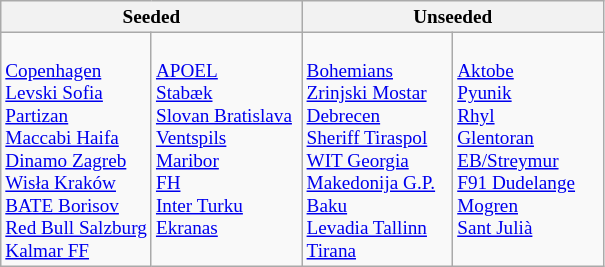<table class="wikitable" style="font-size:80%">
<tr>
<th colspan=2>Seeded</th>
<th colspan=2>Unseeded</th>
</tr>
<tr>
<td width=25% valign=top><br> <a href='#'>Copenhagen</a><br>
 <a href='#'>Levski Sofia</a><br>
 <a href='#'>Partizan</a><br>
 <a href='#'>Maccabi Haifa</a><br>
 <a href='#'>Dinamo Zagreb</a><br>
 <a href='#'>Wisła Kraków</a><br>
 <a href='#'>BATE Borisov</a><br>
 <a href='#'>Red Bull Salzburg</a><br>
 <a href='#'>Kalmar FF</a></td>
<td width=25% valign=top><br> <a href='#'>APOEL</a><br>
 <a href='#'>Stabæk</a><br>
 <a href='#'>Slovan Bratislava</a><br>
 <a href='#'>Ventspils</a><br>
 <a href='#'>Maribor</a><br>
 <a href='#'>FH</a><br>
 <a href='#'>Inter Turku</a><br>
 <a href='#'>Ekranas</a></td>
<td width=25% valign=top><br> <a href='#'>Bohemians</a><br>
 <a href='#'>Zrinjski Mostar</a><br>
 <a href='#'>Debrecen</a><br>
 <a href='#'>Sheriff Tiraspol</a><br>
 <a href='#'>WIT Georgia</a><br>
 <a href='#'>Makedonija G.P.</a><br>
 <a href='#'>Baku</a><br>
 <a href='#'>Levadia Tallinn</a><br>
 <a href='#'>Tirana</a></td>
<td width=25% valign=top><br> <a href='#'>Aktobe</a><br>
 <a href='#'>Pyunik</a><br>
 <a href='#'>Rhyl</a><br>
 <a href='#'>Glentoran</a><br>
 <a href='#'>EB/Streymur</a><br>
 <a href='#'>F91 Dudelange</a><br>
 <a href='#'>Mogren</a><br>
 <a href='#'>Sant Julià</a></td>
</tr>
</table>
